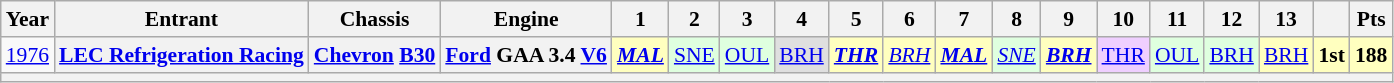<table class="wikitable" style="text-align:center; font-size:90%">
<tr>
<th>Year</th>
<th>Entrant</th>
<th>Chassis</th>
<th>Engine</th>
<th>1</th>
<th>2</th>
<th>3</th>
<th>4</th>
<th>5</th>
<th>6</th>
<th>7</th>
<th>8</th>
<th>9</th>
<th>10</th>
<th>11</th>
<th>12</th>
<th>13</th>
<th></th>
<th>Pts</th>
</tr>
<tr>
<td><a href='#'>1976</a></td>
<th><a href='#'>LEC Refrigeration Racing</a></th>
<th><a href='#'>Chevron</a> <a href='#'>B30</a></th>
<th><a href='#'>Ford</a> GAA 3.4 <a href='#'>V6</a></th>
<td style="background:#FFFFBF;"><strong><em><a href='#'>MAL</a></em></strong><br></td>
<td style="background:#DFFFDF;"><a href='#'>SNE</a><br></td>
<td style="background:#DFFFDF;"><a href='#'>OUL</a><br></td>
<td style="background:#DFDFDF;"><a href='#'>BRH</a><br></td>
<td style="background:#FFFFBF;"><strong><em><a href='#'>THR</a></em></strong><br></td>
<td style="background:#FFFFBF;"><em><a href='#'>BRH</a></em><br></td>
<td style="background:#FFFFBF;"><strong><em><a href='#'>MAL</a></em></strong><br></td>
<td style="background:#DFFFDF;"><em><a href='#'>SNE</a></em><br></td>
<td style="background:#FFFFBF;"><strong><em><a href='#'>BRH</a></em></strong><br></td>
<td style="background:#EFCFFF;"><a href='#'>THR</a><br></td>
<td style="background:#DFFFDF;"><a href='#'>OUL</a><br></td>
<td style="background:#DFFFDF;"><a href='#'>BRH</a><br></td>
<td style="background:#FFFFBF;"><a href='#'>BRH</a><br></td>
<th style="background:#FFFFBF;">1st</th>
<th style="background:#FFFFBF;">188</th>
</tr>
<tr>
<th colspan="19"></th>
</tr>
</table>
